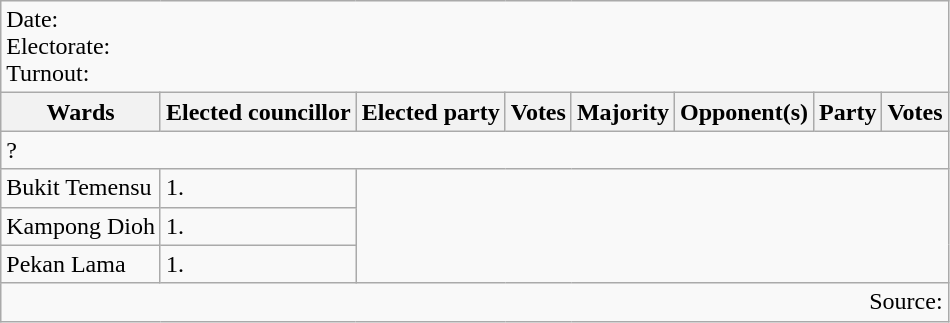<table class=wikitable>
<tr>
<td colspan=8>Date: <br>Electorate: <br>Turnout:</td>
</tr>
<tr>
<th>Wards</th>
<th>Elected councillor</th>
<th>Elected party</th>
<th>Votes</th>
<th>Majority</th>
<th>Opponent(s)</th>
<th>Party</th>
<th>Votes</th>
</tr>
<tr>
<td colspan=8>? </td>
</tr>
<tr>
<td>Bukit Temensu</td>
<td>1.</td>
</tr>
<tr>
<td>Kampong Dioh</td>
<td>1.</td>
</tr>
<tr>
<td>Pekan Lama</td>
<td>1.</td>
</tr>
<tr>
<td colspan=8 align=right>Source:</td>
</tr>
</table>
